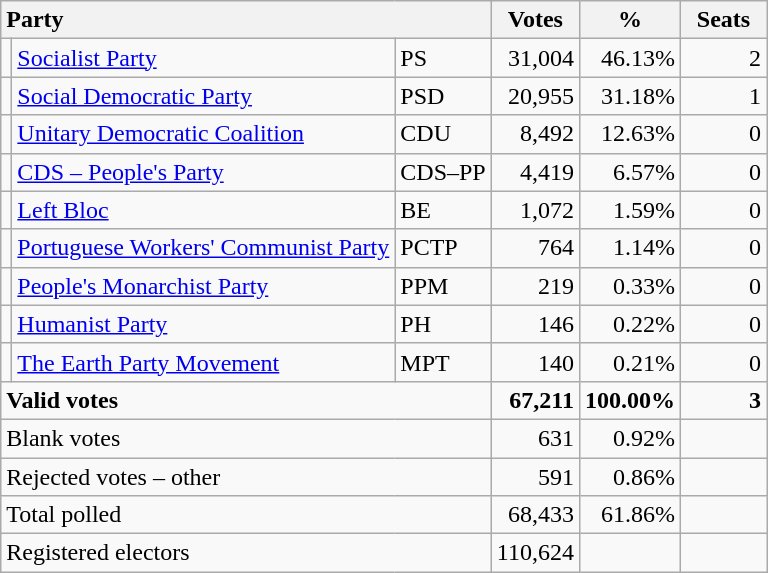<table class="wikitable" border="1" style="text-align:right;">
<tr>
<th style="text-align:left;" colspan=3>Party</th>
<th align=center width="50">Votes</th>
<th align=center width="50">%</th>
<th align=center width="50">Seats</th>
</tr>
<tr>
<td></td>
<td align=left><a href='#'>Socialist Party</a></td>
<td align=left>PS</td>
<td>31,004</td>
<td>46.13%</td>
<td>2</td>
</tr>
<tr>
<td></td>
<td align=left><a href='#'>Social Democratic Party</a></td>
<td align=left>PSD</td>
<td>20,955</td>
<td>31.18%</td>
<td>1</td>
</tr>
<tr>
<td></td>
<td align=left style="white-space: nowrap;"><a href='#'>Unitary Democratic Coalition</a></td>
<td align=left>CDU</td>
<td>8,492</td>
<td>12.63%</td>
<td>0</td>
</tr>
<tr>
<td></td>
<td align=left><a href='#'>CDS – People's Party</a></td>
<td align=left style="white-space: nowrap;">CDS–PP</td>
<td>4,419</td>
<td>6.57%</td>
<td>0</td>
</tr>
<tr>
<td></td>
<td align=left><a href='#'>Left Bloc</a></td>
<td align=left>BE</td>
<td>1,072</td>
<td>1.59%</td>
<td>0</td>
</tr>
<tr>
<td></td>
<td align=left><a href='#'>Portuguese Workers' Communist Party</a></td>
<td align=left>PCTP</td>
<td>764</td>
<td>1.14%</td>
<td>0</td>
</tr>
<tr>
<td></td>
<td align=left><a href='#'>People's Monarchist Party</a></td>
<td align=left>PPM</td>
<td>219</td>
<td>0.33%</td>
<td>0</td>
</tr>
<tr>
<td></td>
<td align=left><a href='#'>Humanist Party</a></td>
<td align=left>PH</td>
<td>146</td>
<td>0.22%</td>
<td>0</td>
</tr>
<tr>
<td></td>
<td align=left><a href='#'>The Earth Party Movement</a></td>
<td align=left>MPT</td>
<td>140</td>
<td>0.21%</td>
<td>0</td>
</tr>
<tr style="font-weight:bold">
<td align=left colspan=3>Valid votes</td>
<td>67,211</td>
<td>100.00%</td>
<td>3</td>
</tr>
<tr>
<td align=left colspan=3>Blank votes</td>
<td>631</td>
<td>0.92%</td>
<td></td>
</tr>
<tr>
<td align=left colspan=3>Rejected votes – other</td>
<td>591</td>
<td>0.86%</td>
<td></td>
</tr>
<tr>
<td align=left colspan=3>Total polled</td>
<td>68,433</td>
<td>61.86%</td>
<td></td>
</tr>
<tr>
<td align=left colspan=3>Registered electors</td>
<td>110,624</td>
<td></td>
<td></td>
</tr>
</table>
